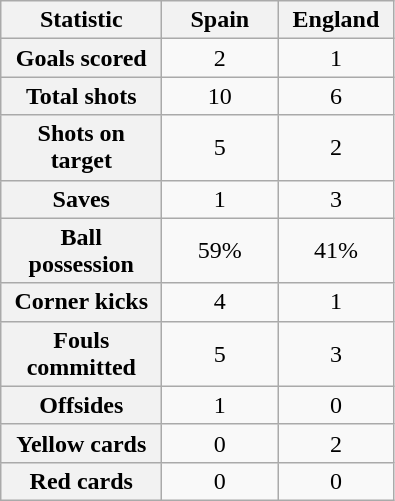<table class="wikitable plainrowheaders" style="text-align:center">
<tr>
<th scope="col" style="width:100px">Statistic</th>
<th scope="col" style="width:70px">Spain</th>
<th scope="col" style="width:70px">England</th>
</tr>
<tr>
<th scope=row>Goals scored</th>
<td>2</td>
<td>1</td>
</tr>
<tr>
<th scope=row>Total shots</th>
<td>10</td>
<td>6</td>
</tr>
<tr>
<th scope=row>Shots on target</th>
<td>5</td>
<td>2</td>
</tr>
<tr>
<th scope=row>Saves</th>
<td>1</td>
<td>3</td>
</tr>
<tr>
<th scope=row>Ball possession</th>
<td>59%</td>
<td>41%</td>
</tr>
<tr>
<th scope=row>Corner kicks</th>
<td>4</td>
<td>1</td>
</tr>
<tr>
<th scope=row>Fouls committed</th>
<td>5</td>
<td>3</td>
</tr>
<tr>
<th scope=row>Offsides</th>
<td>1</td>
<td>0</td>
</tr>
<tr>
<th scope=row>Yellow cards</th>
<td>0</td>
<td>2</td>
</tr>
<tr>
<th scope=row>Red cards</th>
<td>0</td>
<td>0</td>
</tr>
</table>
